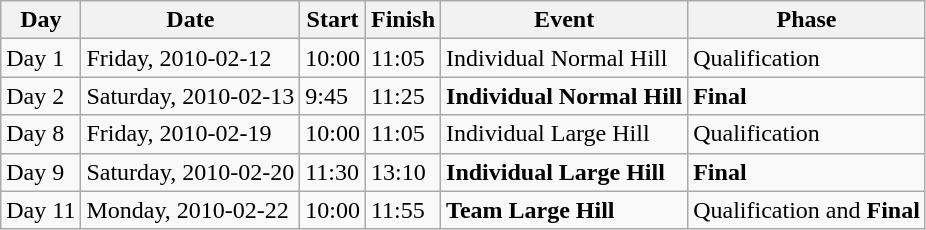<table class=wikitable>
<tr>
<th>Day</th>
<th>Date</th>
<th>Start</th>
<th>Finish</th>
<th>Event</th>
<th>Phase</th>
</tr>
<tr>
<td>Day 1</td>
<td>Friday, 2010-02-12</td>
<td>10:00</td>
<td>11:05</td>
<td>Individual Normal Hill</td>
<td>Qualification</td>
</tr>
<tr>
<td>Day 2</td>
<td>Saturday, 2010-02-13</td>
<td>9:45</td>
<td>11:25</td>
<td><strong>Individual Normal Hill</strong></td>
<td><strong>Final</strong></td>
</tr>
<tr>
<td>Day 8</td>
<td>Friday, 2010-02-19</td>
<td>10:00</td>
<td>11:05</td>
<td>Individual Large Hill</td>
<td>Qualification</td>
</tr>
<tr>
<td>Day 9</td>
<td>Saturday, 2010-02-20</td>
<td>11:30</td>
<td>13:10</td>
<td><strong>Individual Large Hill</strong></td>
<td><strong>Final</strong></td>
</tr>
<tr>
<td>Day 11</td>
<td>Monday, 2010-02-22</td>
<td>10:00</td>
<td>11:55</td>
<td><strong>Team Large Hill</strong></td>
<td>Qualification and <strong>Final</strong></td>
</tr>
</table>
